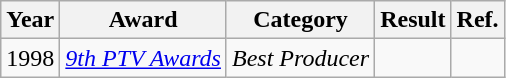<table class="wikitable">
<tr>
<th>Year</th>
<th>Award</th>
<th>Category</th>
<th>Result</th>
<th>Ref.</th>
</tr>
<tr>
<td>1998</td>
<td><em><a href='#'>9th PTV Awards</a></em></td>
<td><em>Best Producer</em></td>
<td></td>
<td></td>
</tr>
</table>
